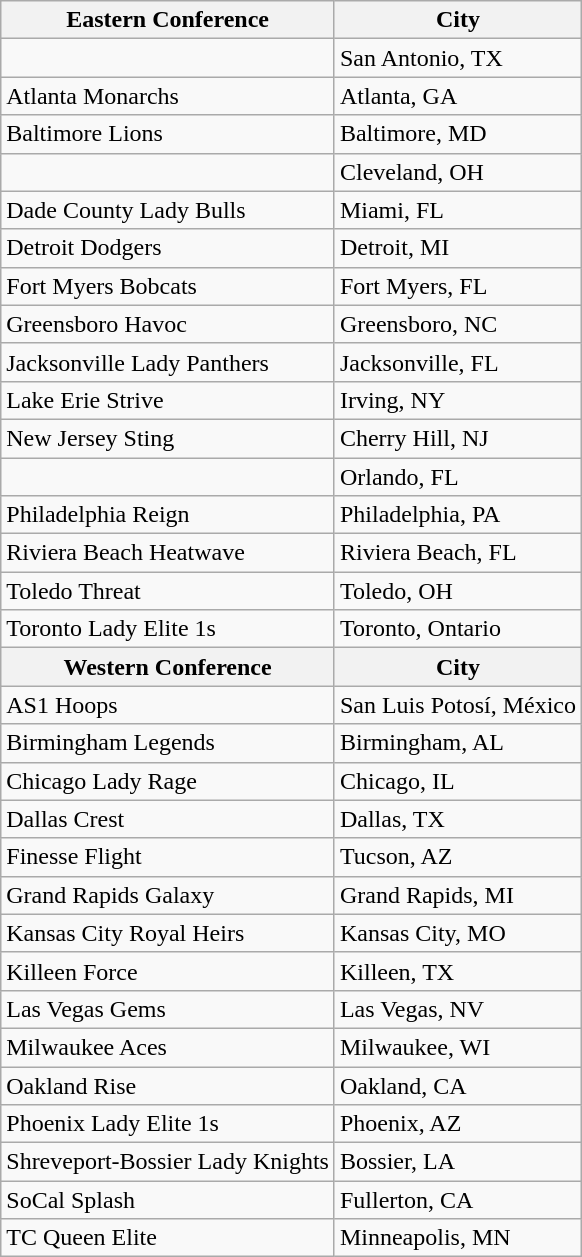<table class="wikitable">
<tr>
<th>Eastern Conference</th>
<th>City</th>
</tr>
<tr>
<td></td>
<td>San Antonio, TX</td>
</tr>
<tr>
<td>Atlanta Monarchs</td>
<td>Atlanta, GA</td>
</tr>
<tr>
<td>Baltimore Lions</td>
<td>Baltimore, MD</td>
</tr>
<tr>
<td></td>
<td>Cleveland, OH</td>
</tr>
<tr>
<td>Dade County Lady Bulls</td>
<td>Miami, FL</td>
</tr>
<tr>
<td>Detroit Dodgers</td>
<td>Detroit, MI</td>
</tr>
<tr>
<td>Fort Myers Bobcats</td>
<td>Fort Myers, FL</td>
</tr>
<tr>
<td>Greensboro Havoc</td>
<td>Greensboro, NC</td>
</tr>
<tr>
<td>Jacksonville Lady Panthers</td>
<td>Jacksonville, FL</td>
</tr>
<tr>
<td>Lake Erie Strive</td>
<td>Irving, NY</td>
</tr>
<tr>
<td>New Jersey Sting</td>
<td>Cherry Hill, NJ</td>
</tr>
<tr>
<td></td>
<td>Orlando, FL</td>
</tr>
<tr>
<td>Philadelphia Reign</td>
<td>Philadelphia, PA</td>
</tr>
<tr>
<td>Riviera Beach Heatwave</td>
<td>Riviera Beach, FL</td>
</tr>
<tr>
<td>Toledo Threat</td>
<td>Toledo, OH</td>
</tr>
<tr>
<td>Toronto Lady Elite 1s</td>
<td>Toronto, Ontario</td>
</tr>
<tr>
<th>Western Conference</th>
<th>City</th>
</tr>
<tr>
<td>AS1 Hoops</td>
<td>San Luis Potosí, México</td>
</tr>
<tr>
<td>Birmingham Legends</td>
<td>Birmingham, AL</td>
</tr>
<tr>
<td>Chicago Lady Rage</td>
<td>Chicago, IL</td>
</tr>
<tr>
<td>Dallas Crest</td>
<td>Dallas, TX</td>
</tr>
<tr>
<td>Finesse Flight</td>
<td>Tucson, AZ</td>
</tr>
<tr>
<td>Grand Rapids Galaxy</td>
<td>Grand Rapids, MI</td>
</tr>
<tr>
<td>Kansas City Royal Heirs</td>
<td>Kansas City, MO</td>
</tr>
<tr>
<td>Killeen Force</td>
<td>Killeen, TX</td>
</tr>
<tr>
<td>Las Vegas Gems</td>
<td>Las Vegas, NV</td>
</tr>
<tr>
<td>Milwaukee Aces</td>
<td>Milwaukee, WI</td>
</tr>
<tr>
<td>Oakland Rise</td>
<td>Oakland, CA</td>
</tr>
<tr>
<td>Phoenix Lady Elite 1s</td>
<td>Phoenix, AZ</td>
</tr>
<tr>
<td>Shreveport-Bossier Lady Knights</td>
<td>Bossier, LA</td>
</tr>
<tr>
<td>SoCal Splash</td>
<td>Fullerton, CA</td>
</tr>
<tr>
<td>TC Queen Elite</td>
<td>Minneapolis, MN</td>
</tr>
</table>
